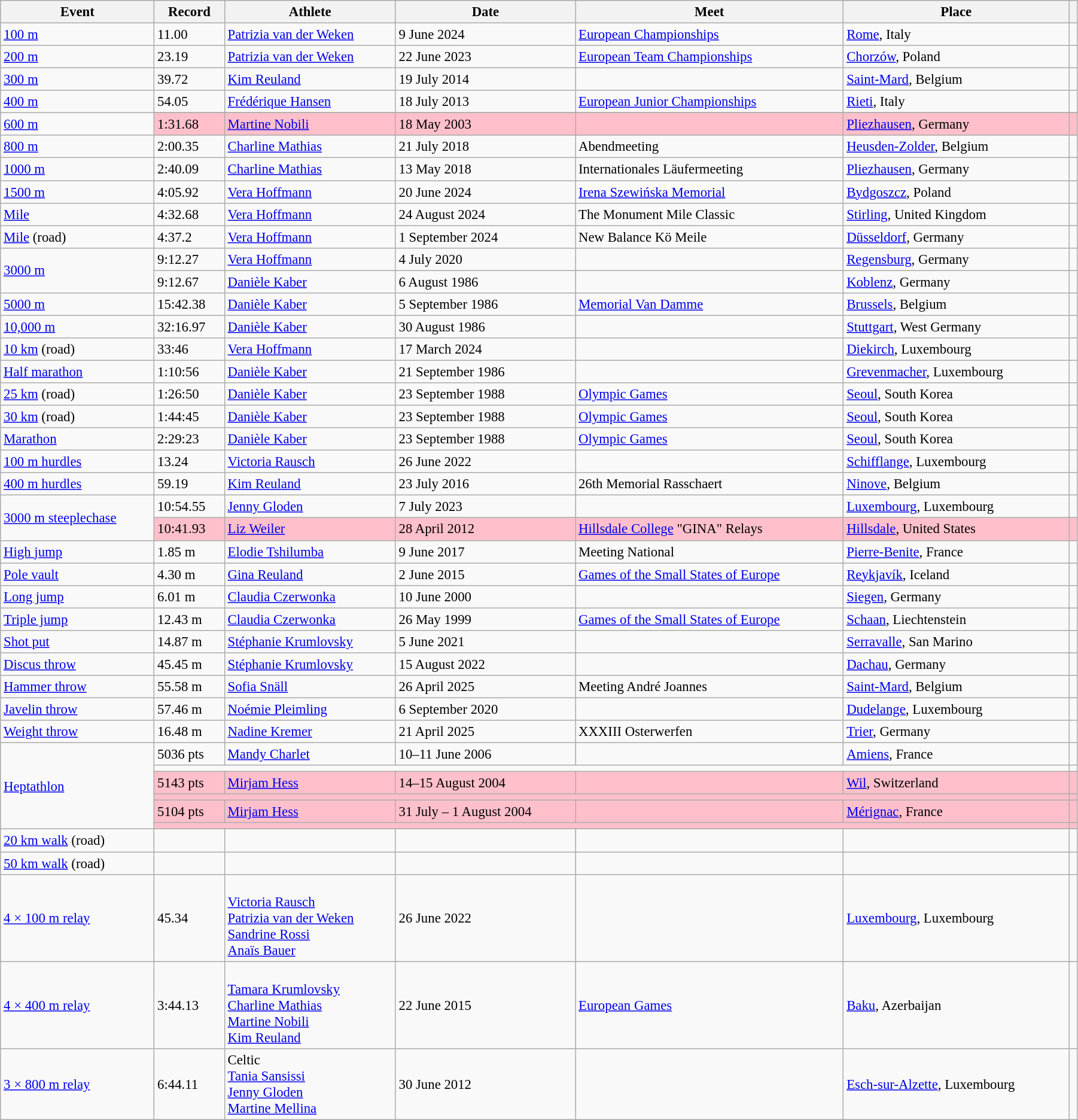<table class="wikitable" style="font-size:95%; width: 95%;">
<tr>
<th>Event</th>
<th>Record</th>
<th>Athlete</th>
<th>Date</th>
<th>Meet</th>
<th>Place</th>
<th></th>
</tr>
<tr>
<td><a href='#'>100 m</a></td>
<td>11.00 </td>
<td><a href='#'>Patrizia van der Weken</a></td>
<td>9 June 2024</td>
<td><a href='#'>European Championships</a></td>
<td><a href='#'>Rome</a>, Italy</td>
<td></td>
</tr>
<tr>
<td><a href='#'>200 m</a></td>
<td>23.19 </td>
<td><a href='#'>Patrizia van der Weken</a></td>
<td>22 June 2023</td>
<td><a href='#'>European Team Championships</a></td>
<td><a href='#'>Chorzów</a>, Poland</td>
<td></td>
</tr>
<tr>
<td><a href='#'>300 m</a></td>
<td>39.72</td>
<td><a href='#'>Kim Reuland</a></td>
<td>19 July 2014</td>
<td></td>
<td><a href='#'>Saint-Mard</a>, Belgium</td>
<td></td>
</tr>
<tr>
<td><a href='#'>400 m</a></td>
<td>54.05</td>
<td><a href='#'>Frédérique Hansen</a></td>
<td>18 July 2013</td>
<td><a href='#'>European Junior Championships</a></td>
<td><a href='#'>Rieti</a>, Italy</td>
<td></td>
</tr>
<tr>
<td rowspan=2><a href='#'>600 m</a></td>
</tr>
<tr style="background:pink">
<td>1:31.68</td>
<td><a href='#'>Martine Nobili</a></td>
<td>18 May 2003</td>
<td></td>
<td><a href='#'>Pliezhausen</a>, Germany</td>
<td></td>
</tr>
<tr>
<td><a href='#'>800 m</a></td>
<td>2:00.35</td>
<td><a href='#'>Charline Mathias</a></td>
<td>21 July 2018</td>
<td>Abendmeeting</td>
<td><a href='#'>Heusden-Zolder</a>, Belgium</td>
<td></td>
</tr>
<tr>
<td><a href='#'>1000 m</a></td>
<td>2:40.09</td>
<td><a href='#'>Charline Mathias</a></td>
<td>13 May 2018</td>
<td>Internationales Läufermeeting</td>
<td><a href='#'>Pliezhausen</a>, Germany</td>
<td></td>
</tr>
<tr>
<td><a href='#'>1500 m</a></td>
<td>4:05.92</td>
<td><a href='#'>Vera Hoffmann</a></td>
<td>20 June 2024</td>
<td><a href='#'>Irena Szewińska Memorial</a></td>
<td><a href='#'>Bydgoszcz</a>, Poland</td>
<td></td>
</tr>
<tr>
<td><a href='#'>Mile</a></td>
<td>4:32.68</td>
<td><a href='#'>Vera Hoffmann</a></td>
<td>24 August 2024</td>
<td>The Monument Mile Classic</td>
<td><a href='#'>Stirling</a>, United Kingdom</td>
<td></td>
</tr>
<tr>
<td><a href='#'>Mile</a> (road)</td>
<td>4:37.2  </td>
<td><a href='#'>Vera Hoffmann</a></td>
<td>1 September 2024</td>
<td>New Balance Kö Meile</td>
<td><a href='#'>Düsseldorf</a>, Germany</td>
<td></td>
</tr>
<tr>
<td rowspan=2><a href='#'>3000 m</a></td>
<td>9:12.27 </td>
<td><a href='#'>Vera Hoffmann</a></td>
<td>4 July 2020</td>
<td></td>
<td><a href='#'>Regensburg</a>, Germany</td>
<td></td>
</tr>
<tr>
<td>9:12.67</td>
<td><a href='#'>Danièle Kaber</a></td>
<td>6 August 1986</td>
<td></td>
<td><a href='#'>Koblenz</a>, Germany</td>
<td></td>
</tr>
<tr>
<td><a href='#'>5000 m</a></td>
<td>15:42.38</td>
<td><a href='#'>Danièle Kaber</a></td>
<td>5 September 1986</td>
<td><a href='#'>Memorial Van Damme</a></td>
<td><a href='#'>Brussels</a>, Belgium</td>
<td></td>
</tr>
<tr>
<td><a href='#'>10,000 m</a></td>
<td>32:16.97</td>
<td><a href='#'>Danièle Kaber</a></td>
<td>30 August 1986</td>
<td></td>
<td><a href='#'>Stuttgart</a>, West Germany</td>
<td></td>
</tr>
<tr>
<td><a href='#'>10 km</a> (road)</td>
<td>33:46</td>
<td><a href='#'>Vera Hoffmann</a></td>
<td>17 March 2024</td>
<td></td>
<td><a href='#'>Diekirch</a>, Luxembourg</td>
<td></td>
</tr>
<tr>
<td><a href='#'>Half marathon</a></td>
<td>1:10:56</td>
<td><a href='#'>Danièle Kaber</a></td>
<td>21 September 1986</td>
<td></td>
<td><a href='#'>Grevenmacher</a>, Luxembourg</td>
<td></td>
</tr>
<tr>
<td><a href='#'>25 km</a> (road)</td>
<td>1:26:50</td>
<td><a href='#'>Danièle Kaber</a></td>
<td>23 September 1988</td>
<td><a href='#'>Olympic Games</a></td>
<td><a href='#'>Seoul</a>, South Korea</td>
<td></td>
</tr>
<tr>
<td><a href='#'>30 km</a> (road)</td>
<td>1:44:45</td>
<td><a href='#'>Danièle Kaber</a></td>
<td>23 September 1988</td>
<td><a href='#'>Olympic Games</a></td>
<td><a href='#'>Seoul</a>, South Korea</td>
<td></td>
</tr>
<tr>
<td><a href='#'>Marathon</a></td>
<td>2:29:23</td>
<td><a href='#'>Danièle Kaber</a></td>
<td>23 September 1988</td>
<td><a href='#'>Olympic Games</a></td>
<td><a href='#'>Seoul</a>, South Korea</td>
<td></td>
</tr>
<tr>
<td><a href='#'>100 m hurdles</a></td>
<td>13.24 </td>
<td><a href='#'>Victoria Rausch</a></td>
<td>26 June 2022</td>
<td></td>
<td><a href='#'>Schifflange</a>, Luxembourg</td>
<td></td>
</tr>
<tr>
<td><a href='#'>400 m hurdles</a></td>
<td>59.19</td>
<td><a href='#'>Kim Reuland</a></td>
<td>23 July 2016</td>
<td>26th Memorial Rasschaert</td>
<td><a href='#'>Ninove</a>, Belgium</td>
<td></td>
</tr>
<tr>
<td rowspan=2><a href='#'>3000 m steeplechase</a></td>
<td>10:54.55</td>
<td><a href='#'>Jenny Gloden</a></td>
<td>7 July 2023</td>
<td></td>
<td><a href='#'>Luxembourg</a>, Luxembourg</td>
<td></td>
</tr>
<tr style="background:pink">
<td>10:41.93</td>
<td><a href='#'>Liz Weiler</a></td>
<td>28 April 2012</td>
<td><a href='#'>Hillsdale College</a> "GINA" Relays</td>
<td><a href='#'>Hillsdale</a>, United States</td>
<td></td>
</tr>
<tr>
<td><a href='#'>High jump</a></td>
<td>1.85 m</td>
<td><a href='#'>Elodie Tshilumba</a></td>
<td>9 June 2017</td>
<td>Meeting National</td>
<td><a href='#'>Pierre-Benite</a>, France</td>
<td></td>
</tr>
<tr>
<td><a href='#'>Pole vault</a></td>
<td>4.30 m</td>
<td><a href='#'>Gina Reuland</a></td>
<td>2 June 2015</td>
<td><a href='#'>Games of the Small States of Europe</a></td>
<td><a href='#'>Reykjavík</a>, Iceland</td>
<td></td>
</tr>
<tr>
<td><a href='#'>Long jump</a></td>
<td>6.01 m </td>
<td><a href='#'>Claudia Czerwonka</a></td>
<td>10 June 2000</td>
<td></td>
<td><a href='#'>Siegen</a>, Germany</td>
<td></td>
</tr>
<tr>
<td><a href='#'>Triple jump</a></td>
<td>12.43 m </td>
<td><a href='#'>Claudia Czerwonka</a></td>
<td>26 May 1999</td>
<td><a href='#'>Games of the Small States of Europe</a></td>
<td><a href='#'>Schaan</a>, Liechtenstein</td>
<td></td>
</tr>
<tr>
<td><a href='#'>Shot put</a></td>
<td>14.87 m</td>
<td><a href='#'>Stéphanie Krumlovsky</a></td>
<td>5 June 2021</td>
<td></td>
<td><a href='#'>Serravalle</a>, San Marino</td>
<td></td>
</tr>
<tr>
<td><a href='#'>Discus throw</a></td>
<td>45.45 m</td>
<td><a href='#'>Stéphanie Krumlovsky</a></td>
<td>15 August 2022</td>
<td></td>
<td><a href='#'>Dachau</a>, Germany</td>
<td></td>
</tr>
<tr>
<td><a href='#'>Hammer throw</a></td>
<td>55.58 m</td>
<td><a href='#'>Sofia Snäll</a></td>
<td>26 April 2025</td>
<td>Meeting André Joannes</td>
<td><a href='#'>Saint-Mard</a>, Belgium</td>
<td></td>
</tr>
<tr>
<td><a href='#'>Javelin throw</a></td>
<td>57.46 m</td>
<td><a href='#'>Noémie Pleimling</a></td>
<td>6 September 2020</td>
<td></td>
<td><a href='#'>Dudelange</a>, Luxembourg</td>
<td></td>
</tr>
<tr>
<td><a href='#'>Weight throw</a></td>
<td>16.48 m</td>
<td><a href='#'>Nadine Kremer</a></td>
<td>21 April 2025</td>
<td>XXXIII Osterwerfen</td>
<td><a href='#'>Trier</a>, Germany</td>
<td></td>
</tr>
<tr>
<td rowspan=6><a href='#'>Heptathlon</a></td>
<td>5036 pts</td>
<td><a href='#'>Mandy Charlet</a></td>
<td>10–11 June 2006</td>
<td></td>
<td><a href='#'>Amiens</a>, France</td>
<td></td>
</tr>
<tr>
<td colspan=5></td>
<td></td>
</tr>
<tr style="background:pink">
<td>5143 pts</td>
<td><a href='#'>Mirjam Hess</a></td>
<td>14–15 August 2004</td>
<td></td>
<td><a href='#'>Wil</a>, Switzerland</td>
<td></td>
</tr>
<tr style="background:pink">
<td colspan=5></td>
<td></td>
</tr>
<tr style="background:pink">
<td>5104 pts</td>
<td><a href='#'>Mirjam Hess</a></td>
<td>31 July – 1 August 2004</td>
<td></td>
<td><a href='#'>Mérignac</a>, France</td>
<td></td>
</tr>
<tr style="background:pink">
<td colspan=5></td>
<td></td>
</tr>
<tr>
<td><a href='#'>20 km walk</a> (road)</td>
<td></td>
<td></td>
<td></td>
<td></td>
<td></td>
<td></td>
</tr>
<tr>
<td><a href='#'>50 km walk</a> (road)</td>
<td></td>
<td></td>
<td></td>
<td></td>
<td></td>
<td></td>
</tr>
<tr>
<td><a href='#'>4 × 100 m relay</a></td>
<td>45.34</td>
<td><br><a href='#'>Victoria Rausch</a><br><a href='#'>Patrizia van der Weken</a><br><a href='#'>Sandrine Rossi</a><br><a href='#'>Anaïs Bauer</a></td>
<td>26 June 2022</td>
<td></td>
<td><a href='#'>Luxembourg</a>, Luxembourg</td>
<td></td>
</tr>
<tr>
<td><a href='#'>4 × 400 m relay</a></td>
<td>3:44.13</td>
<td><br><a href='#'>Tamara Krumlovsky</a><br><a href='#'>Charline Mathias</a><br><a href='#'>Martine Nobili</a><br><a href='#'>Kim Reuland</a></td>
<td>22 June 2015</td>
<td><a href='#'>European Games</a></td>
<td><a href='#'>Baku</a>, Azerbaijan</td>
<td></td>
</tr>
<tr>
<td><a href='#'>3 × 800 m relay</a></td>
<td>6:44.11</td>
<td>Celtic<br><a href='#'>Tania Sansissi</a><br><a href='#'>Jenny Gloden</a><br><a href='#'>Martine Mellina</a></td>
<td>30 June 2012</td>
<td></td>
<td><a href='#'>Esch-sur-Alzette</a>, Luxembourg</td>
<td></td>
</tr>
</table>
